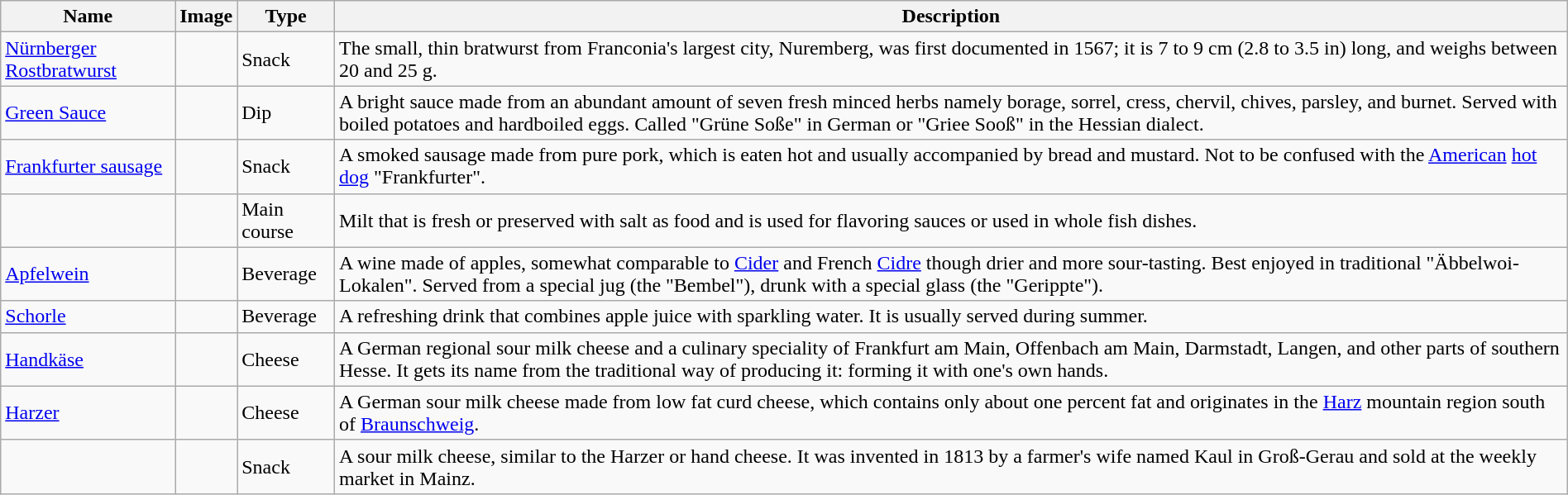<table class="wikitable sortable" style="width:100%;">
<tr>
<th>Name</th>
<th>Image</th>
<th>Type</th>
<th>Description</th>
</tr>
<tr>
<td><a href='#'>Nürnberger Rostbratwurst</a></td>
<td></td>
<td>Snack</td>
<td>The small, thin bratwurst from Franconia's largest city, Nuremberg, was first documented in 1567; it is 7 to 9 cm (2.8 to 3.5 in) long, and weighs between 20 and 25 g.</td>
</tr>
<tr>
<td><a href='#'>Green Sauce</a></td>
<td></td>
<td>Dip</td>
<td>A bright sauce made from an abundant amount of seven fresh minced herbs namely borage, sorrel, cress, chervil, chives, parsley, and burnet. Served with boiled potatoes and hardboiled eggs. Called "Grüne Soße" in German or "Griee Sooß" in the Hessian dialect.</td>
</tr>
<tr>
<td><a href='#'>Frankfurter sausage</a></td>
<td></td>
<td>Snack</td>
<td>A smoked sausage made from pure pork, which is eaten hot and usually accompanied by bread and mustard. Not to be confused with the <a href='#'>American</a> <a href='#'>hot dog</a> "Frankfurter".</td>
</tr>
<tr>
<td></td>
<td></td>
<td>Main course</td>
<td>Milt that is fresh or preserved with salt as food and is used for flavoring sauces or used in whole fish dishes.</td>
</tr>
<tr>
<td><a href='#'>Apfelwein</a></td>
<td></td>
<td>Beverage</td>
<td>A wine made of apples, somewhat comparable to <a href='#'>Cider</a> and French <a href='#'>Cidre</a> though drier and more sour-tasting. Best enjoyed in traditional "Äbbelwoi-Lokalen". Served from a special jug (the "Bembel"), drunk with a special glass (the "Gerippte").</td>
</tr>
<tr>
<td><a href='#'>Schorle</a></td>
<td></td>
<td>Beverage</td>
<td>A refreshing drink that combines apple juice with sparkling water. It is usually served during summer.</td>
</tr>
<tr>
<td><a href='#'>Handkäse</a></td>
<td></td>
<td>Cheese</td>
<td>A German regional sour milk cheese and a culinary speciality of Frankfurt am Main, Offenbach am Main, Darmstadt, Langen, and other parts of southern Hesse. It gets its name from the traditional way of producing it: forming it with one's own hands.</td>
</tr>
<tr>
<td><a href='#'>Harzer</a></td>
<td></td>
<td>Cheese</td>
<td>A German sour milk cheese made from low fat curd cheese, which contains only about one percent fat and originates in the <a href='#'>Harz</a> mountain region south of <a href='#'>Braunschweig</a>.</td>
</tr>
<tr>
<td></td>
<td></td>
<td>Snack</td>
<td>A sour milk cheese, similar to the Harzer or hand cheese. It was invented in 1813 by a farmer's wife named Kaul in Groß-Gerau and sold at the weekly market in Mainz.</td>
</tr>
</table>
